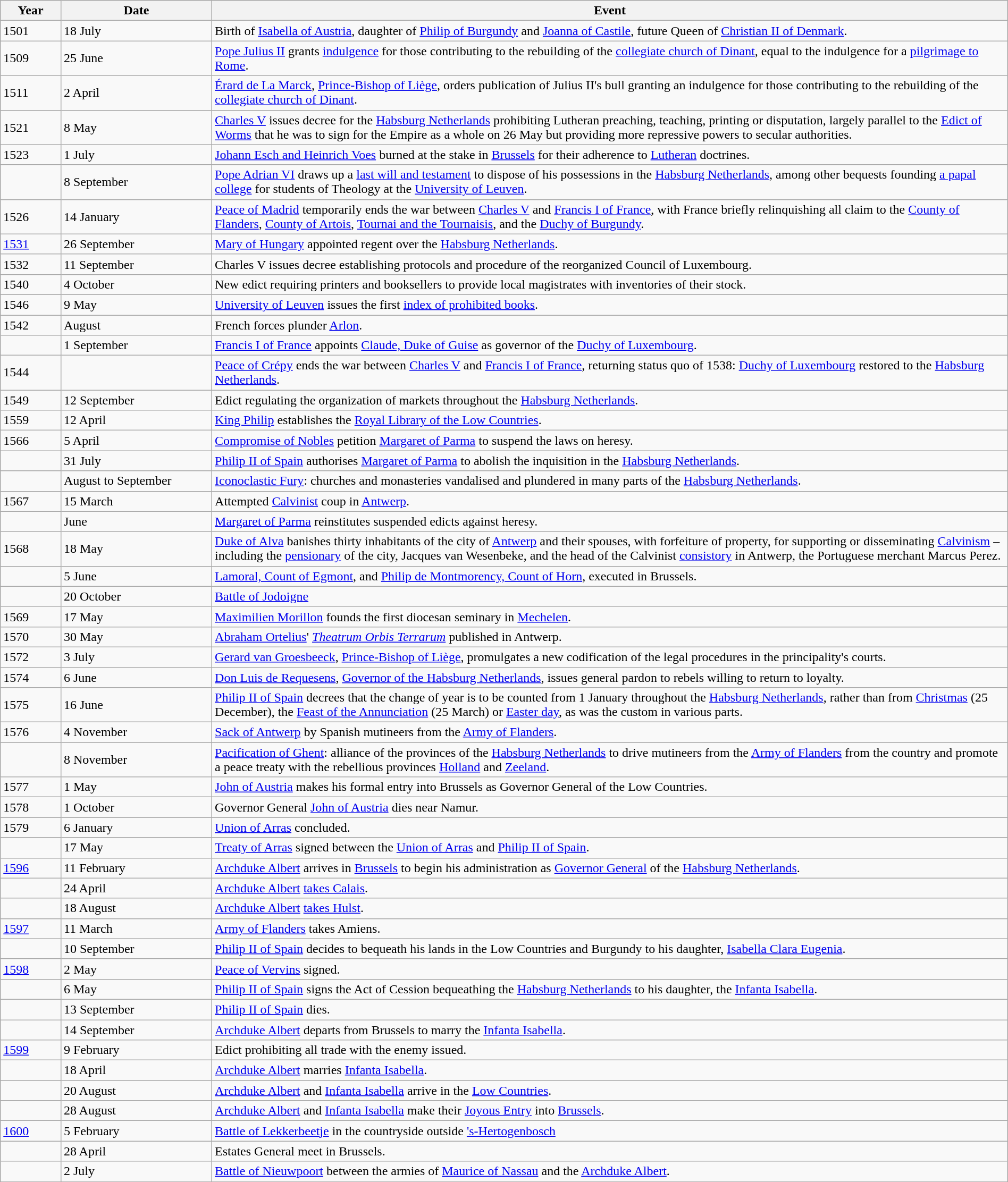<table class="wikitable" width="100%">
<tr>
<th style="width:6%">Year</th>
<th style="width:15%">Date</th>
<th>Event</th>
</tr>
<tr>
<td>1501</td>
<td>18 July</td>
<td>Birth of <a href='#'>Isabella of Austria</a>, daughter of <a href='#'>Philip of Burgundy</a> and <a href='#'>Joanna of Castile</a>, future Queen of <a href='#'>Christian II of Denmark</a>.</td>
</tr>
<tr>
<td>1509</td>
<td>25 June</td>
<td><a href='#'>Pope Julius II</a> grants <a href='#'>indulgence</a> for those contributing to the rebuilding of the <a href='#'>collegiate church of Dinant</a>, equal to the indulgence for a <a href='#'>pilgrimage to Rome</a>.</td>
</tr>
<tr>
<td>1511</td>
<td>2 April</td>
<td><a href='#'>Érard de La Marck</a>, <a href='#'>Prince-Bishop of Liège</a>, orders publication of Julius II's bull granting an indulgence for those contributing to the rebuilding of the <a href='#'>collegiate church of Dinant</a>.</td>
</tr>
<tr>
<td>1521</td>
<td>8 May</td>
<td><a href='#'>Charles V</a> issues decree for the <a href='#'>Habsburg Netherlands</a> prohibiting Lutheran preaching, teaching, printing or disputation, largely parallel to the <a href='#'>Edict of Worms</a> that he was to sign for the Empire as a whole on 26 May but providing more repressive powers to secular authorities.</td>
</tr>
<tr>
<td>1523</td>
<td>1 July</td>
<td><a href='#'>Johann Esch and Heinrich Voes</a> burned at the stake in <a href='#'>Brussels</a> for their adherence to <a href='#'>Lutheran</a> doctrines.</td>
</tr>
<tr>
<td></td>
<td>8 September</td>
<td><a href='#'>Pope Adrian VI</a> draws up a <a href='#'>last will and testament</a> to dispose of his possessions in the <a href='#'>Habsburg Netherlands</a>, among other bequests founding <a href='#'>a papal college</a> for students of Theology at the <a href='#'>University of Leuven</a>.</td>
</tr>
<tr>
<td>1526</td>
<td>14 January</td>
<td><a href='#'>Peace of Madrid</a> temporarily ends the war between <a href='#'>Charles V</a> and <a href='#'>Francis I of France</a>, with France briefly relinquishing all claim to the <a href='#'>County of Flanders</a>, <a href='#'>County of Artois</a>, <a href='#'>Tournai and the Tournaisis</a>, and the <a href='#'>Duchy of Burgundy</a>.</td>
</tr>
<tr>
<td><a href='#'>1531</a></td>
<td>26 September</td>
<td><a href='#'>Mary of Hungary</a> appointed regent over the <a href='#'>Habsburg Netherlands</a>.</td>
</tr>
<tr>
<td>1532</td>
<td>11 September</td>
<td>Charles V issues decree establishing protocols and procedure of the reorganized Council of Luxembourg.</td>
</tr>
<tr>
<td>1540</td>
<td>4 October</td>
<td>New edict requiring printers and booksellers to provide local magistrates with inventories of their stock.</td>
</tr>
<tr>
<td>1546</td>
<td>9 May</td>
<td><a href='#'>University of Leuven</a> issues the first <a href='#'>index of prohibited books</a>.</td>
</tr>
<tr>
<td>1542</td>
<td>August</td>
<td>French forces plunder <a href='#'>Arlon</a>.</td>
</tr>
<tr>
<td></td>
<td>1 September</td>
<td><a href='#'>Francis I of France</a> appoints <a href='#'>Claude, Duke of Guise</a> as governor of the <a href='#'>Duchy of Luxembourg</a>.</td>
</tr>
<tr>
<td>1544</td>
<td></td>
<td><a href='#'>Peace of Crépy</a> ends the war between <a href='#'>Charles V</a> and <a href='#'>Francis I of France</a>, returning status quo of 1538: <a href='#'>Duchy of Luxembourg</a> restored to the <a href='#'>Habsburg Netherlands</a>.</td>
</tr>
<tr>
<td>1549</td>
<td>12 September</td>
<td>Edict regulating the organization of markets throughout the <a href='#'>Habsburg Netherlands</a>.</td>
</tr>
<tr>
<td>1559</td>
<td>12 April</td>
<td><a href='#'>King Philip</a> establishes the <a href='#'>Royal Library of the Low Countries</a>.</td>
</tr>
<tr>
<td>1566</td>
<td>5 April</td>
<td><a href='#'>Compromise of Nobles</a> petition <a href='#'>Margaret of Parma</a> to suspend the laws on heresy.</td>
</tr>
<tr>
<td></td>
<td>31 July</td>
<td><a href='#'>Philip II of Spain</a> authorises <a href='#'>Margaret of Parma</a> to abolish the inquisition in the <a href='#'>Habsburg Netherlands</a>.</td>
</tr>
<tr>
<td></td>
<td>August to September</td>
<td><a href='#'>Iconoclastic Fury</a>: churches and monasteries vandalised and plundered in many parts of the <a href='#'>Habsburg Netherlands</a>.</td>
</tr>
<tr>
<td>1567</td>
<td>15 March</td>
<td>Attempted <a href='#'>Calvinist</a> coup in <a href='#'>Antwerp</a>.</td>
</tr>
<tr>
<td></td>
<td>June</td>
<td><a href='#'>Margaret of Parma</a> reinstitutes suspended edicts against heresy.</td>
</tr>
<tr>
<td>1568</td>
<td>18 May</td>
<td><a href='#'>Duke of Alva</a> banishes thirty inhabitants of the city of <a href='#'>Antwerp</a> and their spouses, with forfeiture of property, for supporting or disseminating <a href='#'>Calvinism</a> – including the <a href='#'>pensionary</a> of the city, Jacques van Wesenbeke, and the head of the Calvinist <a href='#'>consistory</a> in Antwerp, the Portuguese merchant Marcus Perez.</td>
</tr>
<tr>
<td></td>
<td>5 June</td>
<td><a href='#'>Lamoral, Count of Egmont</a>, and <a href='#'>Philip de Montmorency, Count of Horn</a>, executed in Brussels.</td>
</tr>
<tr>
<td></td>
<td>20 October</td>
<td><a href='#'>Battle of Jodoigne</a></td>
</tr>
<tr>
<td>1569</td>
<td>17 May</td>
<td><a href='#'>Maximilien Morillon</a> founds the first diocesan seminary in <a href='#'>Mechelen</a>.</td>
</tr>
<tr>
<td>1570</td>
<td>30 May</td>
<td><a href='#'>Abraham Ortelius</a>' <em><a href='#'>Theatrum Orbis Terrarum</a></em> published in Antwerp.</td>
</tr>
<tr>
<td>1572</td>
<td>3 July</td>
<td><a href='#'>Gerard van Groesbeeck</a>, <a href='#'>Prince-Bishop of Liège</a>, promulgates a new codification of the legal procedures in the principality's courts.</td>
</tr>
<tr>
<td>1574</td>
<td>6 June</td>
<td><a href='#'>Don Luis de Requesens</a>, <a href='#'>Governor of the Habsburg Netherlands</a>, issues general pardon to rebels willing to return to loyalty.</td>
</tr>
<tr>
<td>1575</td>
<td>16 June</td>
<td><a href='#'>Philip II of Spain</a> decrees that the change of year is to be counted from 1 January throughout the <a href='#'>Habsburg Netherlands</a>, rather than from <a href='#'>Christmas</a> (25 December), the <a href='#'>Feast of the Annunciation</a> (25 March) or <a href='#'>Easter day</a>, as was the custom in various parts.</td>
</tr>
<tr>
<td>1576</td>
<td>4 November</td>
<td><a href='#'>Sack of Antwerp</a> by Spanish mutineers from the <a href='#'>Army of Flanders</a>.</td>
</tr>
<tr>
<td></td>
<td>8 November</td>
<td><a href='#'>Pacification of Ghent</a>: alliance of the provinces of the <a href='#'>Habsburg Netherlands</a> to drive mutineers from the <a href='#'>Army of Flanders</a> from the country and promote a peace treaty with the rebellious provinces <a href='#'>Holland</a> and <a href='#'>Zeeland</a>.</td>
</tr>
<tr>
<td>1577</td>
<td>1 May</td>
<td><a href='#'>John of Austria</a> makes his formal entry into Brussels as Governor General of the Low Countries.</td>
</tr>
<tr>
<td>1578</td>
<td>1 October</td>
<td>Governor General <a href='#'>John of Austria</a> dies near Namur.</td>
</tr>
<tr>
<td>1579</td>
<td>6 January</td>
<td><a href='#'>Union of Arras</a> concluded.</td>
</tr>
<tr>
<td></td>
<td>17 May</td>
<td><a href='#'>Treaty of Arras</a> signed between the <a href='#'>Union of Arras</a> and <a href='#'>Philip II of Spain</a>.</td>
</tr>
<tr>
<td><a href='#'>1596</a></td>
<td>11 February</td>
<td><a href='#'>Archduke Albert</a> arrives in <a href='#'>Brussels</a> to begin his administration as <a href='#'>Governor General</a> of the <a href='#'>Habsburg Netherlands</a>.</td>
</tr>
<tr>
<td></td>
<td>24 April</td>
<td><a href='#'>Archduke Albert</a> <a href='#'>takes Calais</a>.</td>
</tr>
<tr>
<td></td>
<td>18 August</td>
<td><a href='#'>Archduke Albert</a> <a href='#'>takes Hulst</a>.</td>
</tr>
<tr>
<td><a href='#'>1597</a></td>
<td>11 March</td>
<td><a href='#'>Army of Flanders</a> takes Amiens.</td>
</tr>
<tr>
<td></td>
<td>10 September</td>
<td><a href='#'>Philip II of Spain</a> decides to bequeath his lands in the Low Countries and Burgundy to his daughter, <a href='#'>Isabella Clara Eugenia</a>.</td>
</tr>
<tr>
<td><a href='#'>1598</a></td>
<td>2 May</td>
<td><a href='#'>Peace of Vervins</a> signed.</td>
</tr>
<tr>
<td></td>
<td>6 May</td>
<td><a href='#'>Philip II of Spain</a> signs the Act of Cession bequeathing the <a href='#'>Habsburg Netherlands</a> to his daughter, the <a href='#'>Infanta Isabella</a>.</td>
</tr>
<tr>
<td></td>
<td>13 September</td>
<td><a href='#'>Philip II of Spain</a> dies.</td>
</tr>
<tr>
<td></td>
<td>14 September</td>
<td><a href='#'>Archduke Albert</a> departs from Brussels to marry the <a href='#'>Infanta Isabella</a>.</td>
</tr>
<tr>
<td><a href='#'>1599</a></td>
<td>9 February</td>
<td>Edict prohibiting all trade with the enemy issued.</td>
</tr>
<tr>
<td></td>
<td>18 April</td>
<td><a href='#'>Archduke Albert</a> marries <a href='#'>Infanta Isabella</a>.</td>
</tr>
<tr>
<td></td>
<td>20 August</td>
<td><a href='#'>Archduke Albert</a> and <a href='#'>Infanta Isabella</a> arrive in the <a href='#'>Low Countries</a>.</td>
</tr>
<tr>
<td></td>
<td>28 August</td>
<td><a href='#'>Archduke Albert</a> and <a href='#'>Infanta Isabella</a> make their <a href='#'>Joyous Entry</a> into <a href='#'>Brussels</a>.</td>
</tr>
<tr>
<td><a href='#'>1600</a></td>
<td>5 February</td>
<td><a href='#'>Battle of Lekkerbeetje</a> in the countryside outside <a href='#'>'s-Hertogenbosch</a></td>
</tr>
<tr>
<td></td>
<td>28 April</td>
<td>Estates General meet in Brussels.</td>
</tr>
<tr>
<td></td>
<td>2 July</td>
<td><a href='#'>Battle of Nieuwpoort</a> between the armies of <a href='#'>Maurice of Nassau</a> and the <a href='#'>Archduke Albert</a>.</td>
</tr>
<tr>
</tr>
</table>
